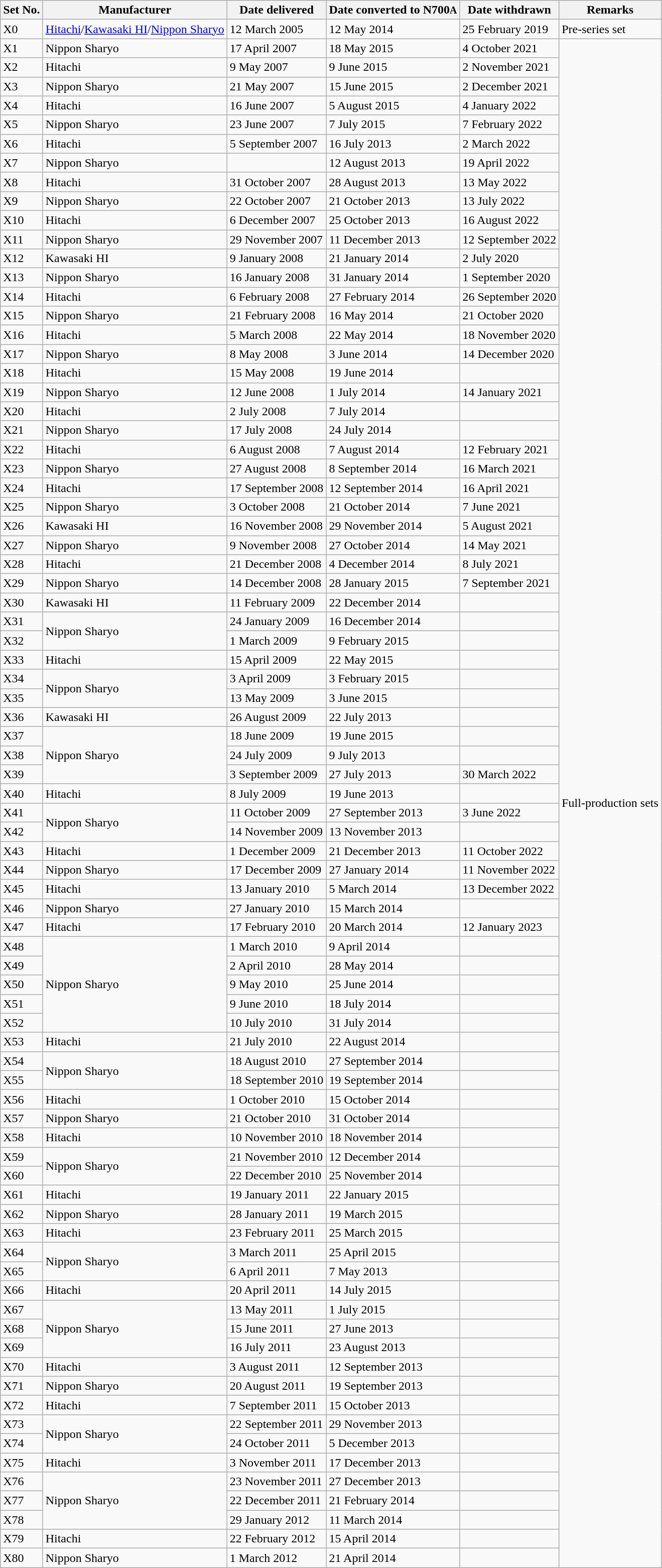<table class="wikitable">
<tr>
<th>Set No.</th>
<th>Manufacturer</th>
<th>Date delivered</th>
<th>Date converted to N700<small>A</small></th>
<th>Date withdrawn</th>
<th>Remarks</th>
</tr>
<tr>
<td>X0</td>
<td><a href='#'>Hitachi</a>/<a href='#'>Kawasaki HI</a>/<a href='#'>Nippon Sharyo</a></td>
<td>12 March 2005</td>
<td>12 May 2014</td>
<td>25 February 2019</td>
<td>Pre-series set</td>
</tr>
<tr>
<td>X1</td>
<td>Nippon Sharyo</td>
<td>17 April 2007</td>
<td>18 May 2015</td>
<td>4 October 2021</td>
<td rowspan=80>Full-production sets</td>
</tr>
<tr>
<td>X2</td>
<td>Hitachi</td>
<td>9 May 2007</td>
<td>9 June 2015</td>
<td>2 November 2021</td>
</tr>
<tr>
<td>X3</td>
<td>Nippon Sharyo</td>
<td>21 May 2007</td>
<td>15 June 2015</td>
<td>2 December 2021</td>
</tr>
<tr>
<td>X4</td>
<td>Hitachi</td>
<td>16 June 2007</td>
<td>5 August 2015</td>
<td>4 January 2022</td>
</tr>
<tr>
<td>X5</td>
<td>Nippon Sharyo</td>
<td>23 June 2007</td>
<td>7 July 2015</td>
<td>7 February 2022</td>
</tr>
<tr>
<td>X6</td>
<td>Hitachi</td>
<td>5 September 2007</td>
<td>16 July 2013</td>
<td>2 March 2022</td>
</tr>
<tr>
<td>X7</td>
<td>Nippon Sharyo</td>
<td></td>
<td>12 August 2013</td>
<td>19 April 2022</td>
</tr>
<tr>
<td>X8</td>
<td>Hitachi</td>
<td>31 October 2007</td>
<td>28 August 2013</td>
<td>13 May 2022</td>
</tr>
<tr>
<td>X9</td>
<td>Nippon Sharyo</td>
<td>22 October 2007</td>
<td>21 October 2013</td>
<td>13 July 2022</td>
</tr>
<tr>
<td>X10</td>
<td>Hitachi</td>
<td>6 December 2007</td>
<td>25 October 2013</td>
<td>16 August 2022</td>
</tr>
<tr>
<td>X11</td>
<td>Nippon Sharyo</td>
<td>29 November 2007</td>
<td>11 December 2013</td>
<td>12 September 2022</td>
</tr>
<tr>
<td>X12</td>
<td>Kawasaki HI</td>
<td>9 January 2008</td>
<td>21 January 2014</td>
<td>2 July 2020</td>
</tr>
<tr>
<td>X13</td>
<td>Nippon Sharyo</td>
<td>16 January 2008</td>
<td>31 January 2014</td>
<td>1 September 2020</td>
</tr>
<tr>
<td>X14</td>
<td>Hitachi</td>
<td>6 February 2008</td>
<td>27 February 2014</td>
<td>26 September 2020</td>
</tr>
<tr>
<td>X15</td>
<td>Nippon Sharyo</td>
<td>21 February 2008</td>
<td>16 May 2014</td>
<td>21 October 2020</td>
</tr>
<tr>
<td>X16</td>
<td>Hitachi</td>
<td>5 March 2008</td>
<td>22 May 2014</td>
<td>18 November 2020</td>
</tr>
<tr>
<td>X17</td>
<td>Nippon Sharyo</td>
<td>8 May 2008</td>
<td>3 June 2014</td>
<td>14 December 2020</td>
</tr>
<tr>
<td>X18</td>
<td>Hitachi</td>
<td>15 May 2008</td>
<td>19 June 2014</td>
<td></td>
</tr>
<tr>
<td>X19</td>
<td>Nippon Sharyo</td>
<td>12 June 2008</td>
<td>1 July 2014</td>
<td>14 January 2021</td>
</tr>
<tr>
<td>X20</td>
<td>Hitachi</td>
<td>2 July 2008</td>
<td>7 July 2014</td>
<td></td>
</tr>
<tr>
<td>X21</td>
<td>Nippon Sharyo</td>
<td>17 July 2008</td>
<td>24 July 2014</td>
<td></td>
</tr>
<tr>
<td>X22</td>
<td>Hitachi</td>
<td>6 August 2008</td>
<td>7 August 2014</td>
<td>12 February 2021</td>
</tr>
<tr>
<td>X23</td>
<td>Nippon Sharyo</td>
<td>27 August 2008</td>
<td>8 September 2014</td>
<td>16 March 2021</td>
</tr>
<tr>
<td>X24</td>
<td>Hitachi</td>
<td>17 September 2008</td>
<td>12 September 2014</td>
<td>16 April 2021</td>
</tr>
<tr>
<td>X25</td>
<td>Nippon Sharyo</td>
<td>3 October 2008</td>
<td>21 October 2014</td>
<td>7 June 2021</td>
</tr>
<tr>
<td>X26</td>
<td>Kawasaki HI</td>
<td>16 November 2008</td>
<td>29 November 2014</td>
<td>5 August 2021</td>
</tr>
<tr>
<td>X27</td>
<td>Nippon Sharyo</td>
<td>9 November 2008</td>
<td>27 October 2014</td>
<td>14 May 2021</td>
</tr>
<tr>
<td>X28</td>
<td>Hitachi</td>
<td>21 December 2008</td>
<td>4 December 2014</td>
<td>8 July 2021</td>
</tr>
<tr>
<td>X29</td>
<td>Nippon Sharyo</td>
<td>14 December 2008</td>
<td>28 January 2015</td>
<td>7 September 2021</td>
</tr>
<tr>
<td>X30</td>
<td>Kawasaki HI</td>
<td>11 February 2009</td>
<td>22 December 2014</td>
<td></td>
</tr>
<tr>
<td>X31</td>
<td rowspan="2">Nippon Sharyo</td>
<td>24 January 2009</td>
<td>16 December 2014</td>
<td></td>
</tr>
<tr>
<td>X32</td>
<td>1 March 2009</td>
<td>9 February 2015</td>
<td></td>
</tr>
<tr>
<td>X33</td>
<td>Hitachi</td>
<td>15 April 2009</td>
<td>22 May 2015</td>
<td></td>
</tr>
<tr>
<td>X34</td>
<td rowspan="2">Nippon Sharyo</td>
<td>3 April 2009</td>
<td>3 February 2015</td>
<td></td>
</tr>
<tr>
<td>X35</td>
<td>13 May 2009</td>
<td>3 June 2015</td>
<td></td>
</tr>
<tr>
<td>X36</td>
<td>Kawasaki HI</td>
<td>26 August 2009</td>
<td>22 July 2013</td>
<td></td>
</tr>
<tr>
<td>X37</td>
<td rowspan="3">Nippon Sharyo</td>
<td>18 June 2009</td>
<td>19 June 2015</td>
<td></td>
</tr>
<tr>
<td>X38</td>
<td>24 July 2009</td>
<td>9 July 2013</td>
<td></td>
</tr>
<tr>
<td>X39</td>
<td>3 September 2009</td>
<td>27 July 2013</td>
<td>30 March 2022</td>
</tr>
<tr>
<td>X40</td>
<td>Hitachi</td>
<td>8 July 2009</td>
<td>19 June 2013</td>
<td></td>
</tr>
<tr>
<td>X41</td>
<td rowspan="2">Nippon Sharyo</td>
<td>11 October 2009</td>
<td>27 September 2013</td>
<td>3 June 2022</td>
</tr>
<tr>
<td>X42</td>
<td>14 November 2009</td>
<td>13 November 2013</td>
<td></td>
</tr>
<tr>
<td>X43</td>
<td>Hitachi</td>
<td>1 December 2009</td>
<td>21 December 2013</td>
<td>11 October 2022</td>
</tr>
<tr>
<td>X44</td>
<td>Nippon Sharyo</td>
<td>17 December 2009</td>
<td>27 January 2014</td>
<td>11 November 2022</td>
</tr>
<tr>
<td>X45</td>
<td>Hitachi</td>
<td>13 January 2010</td>
<td>5 March 2014</td>
<td>13 December 2022</td>
</tr>
<tr>
<td>X46</td>
<td>Nippon Sharyo</td>
<td>27 January 2010</td>
<td>15 March 2014</td>
<td></td>
</tr>
<tr>
<td>X47</td>
<td>Hitachi</td>
<td>17 February 2010</td>
<td>20 March 2014</td>
<td>12 January 2023</td>
</tr>
<tr>
<td>X48</td>
<td rowspan="5">Nippon Sharyo</td>
<td>1 March 2010</td>
<td>9 April 2014</td>
<td></td>
</tr>
<tr>
<td>X49</td>
<td>2 April 2010</td>
<td>28 May 2014</td>
<td></td>
</tr>
<tr>
<td>X50</td>
<td>9 May 2010</td>
<td>25 June 2014</td>
<td></td>
</tr>
<tr>
<td>X51</td>
<td>9 June 2010</td>
<td>18 July 2014</td>
<td></td>
</tr>
<tr>
<td>X52</td>
<td>10 July 2010</td>
<td>31 July 2014</td>
<td></td>
</tr>
<tr>
<td>X53</td>
<td>Hitachi</td>
<td>21 July 2010</td>
<td>22 August 2014</td>
<td></td>
</tr>
<tr>
<td>X54</td>
<td rowspan="2">Nippon Sharyo</td>
<td>18 August 2010</td>
<td>27 September 2014</td>
<td></td>
</tr>
<tr>
<td>X55</td>
<td>18 September 2010</td>
<td>19 September 2014</td>
<td></td>
</tr>
<tr>
<td>X56</td>
<td>Hitachi</td>
<td>1 October 2010</td>
<td>15 October 2014</td>
<td></td>
</tr>
<tr>
<td>X57</td>
<td>Nippon Sharyo</td>
<td>21 October 2010</td>
<td>31 October 2014</td>
<td></td>
</tr>
<tr>
<td>X58</td>
<td>Hitachi</td>
<td>10 November 2010</td>
<td>18 November 2014</td>
<td></td>
</tr>
<tr>
<td>X59</td>
<td rowspan="2">Nippon Sharyo</td>
<td>21 November 2010</td>
<td>12 December 2014</td>
<td></td>
</tr>
<tr>
<td>X60</td>
<td>22 December 2010</td>
<td>25 November 2014</td>
<td></td>
</tr>
<tr>
<td>X61</td>
<td>Hitachi</td>
<td>19 January 2011</td>
<td>22 January 2015</td>
<td></td>
</tr>
<tr>
<td>X62</td>
<td>Nippon Sharyo</td>
<td>28 January 2011</td>
<td>19 March 2015</td>
<td></td>
</tr>
<tr>
<td>X63</td>
<td>Hitachi</td>
<td>23 February 2011</td>
<td>25 March 2015</td>
<td></td>
</tr>
<tr>
<td>X64</td>
<td rowspan="2">Nippon Sharyo</td>
<td>3 March 2011</td>
<td>25 April 2015</td>
<td></td>
</tr>
<tr>
<td>X65</td>
<td>6 April 2011</td>
<td>7 May 2013</td>
<td></td>
</tr>
<tr>
<td>X66</td>
<td>Hitachi</td>
<td>20 April 2011</td>
<td>14 July 2015</td>
<td></td>
</tr>
<tr>
<td>X67</td>
<td rowspan="3">Nippon Sharyo</td>
<td>13 May 2011</td>
<td>1 July 2015</td>
<td></td>
</tr>
<tr>
<td>X68</td>
<td>15 June 2011</td>
<td>27 June 2013</td>
<td></td>
</tr>
<tr>
<td>X69</td>
<td>16 July 2011</td>
<td>23 August 2013</td>
<td></td>
</tr>
<tr>
<td>X70</td>
<td>Hitachi</td>
<td>3 August 2011</td>
<td>12 September 2013</td>
<td></td>
</tr>
<tr>
<td>X71</td>
<td>Nippon Sharyo</td>
<td>20 August 2011</td>
<td>19 September 2013</td>
<td></td>
</tr>
<tr>
<td>X72</td>
<td>Hitachi</td>
<td>7 September 2011</td>
<td>15 October 2013</td>
<td></td>
</tr>
<tr>
<td>X73</td>
<td rowspan="2">Nippon Sharyo</td>
<td>22 September 2011</td>
<td>29 November 2013</td>
<td></td>
</tr>
<tr>
<td>X74</td>
<td>24 October 2011</td>
<td>5 December 2013</td>
<td></td>
</tr>
<tr>
<td>X75</td>
<td>Hitachi</td>
<td>3 November 2011</td>
<td>17 December 2013</td>
<td></td>
</tr>
<tr>
<td>X76</td>
<td rowspan="3">Nippon Sharyo</td>
<td>23 November 2011</td>
<td>27 December 2013</td>
<td></td>
</tr>
<tr>
<td>X77</td>
<td>22 December 2011</td>
<td>21 February 2014</td>
<td></td>
</tr>
<tr>
<td>X78</td>
<td>29 January 2012</td>
<td>11 March 2014</td>
<td></td>
</tr>
<tr>
<td>X79</td>
<td>Hitachi</td>
<td>22 February 2012</td>
<td>15 April 2014</td>
<td></td>
</tr>
<tr>
<td>X80</td>
<td>Nippon Sharyo</td>
<td>1 March 2012</td>
<td>21 April 2014</td>
<td></td>
</tr>
</table>
